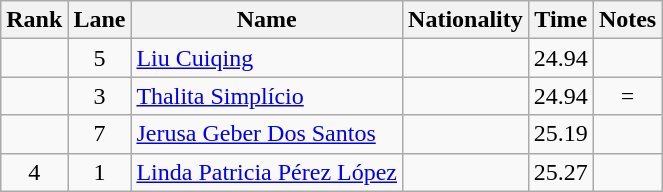<table class="wikitable sortable" style="text-align:center">
<tr>
<th>Rank</th>
<th>Lane</th>
<th>Name</th>
<th>Nationality</th>
<th>Time</th>
<th>Notes</th>
</tr>
<tr>
<td></td>
<td>5</td>
<td align="left"><a href='#'>Liu Cuiqing</a></td>
<td align="left"></td>
<td>24.94</td>
<td></td>
</tr>
<tr>
<td></td>
<td>3</td>
<td align="left"><a href='#'>Thalita Simplício</a></td>
<td align="left"></td>
<td>24.94</td>
<td>=</td>
</tr>
<tr>
<td></td>
<td>7</td>
<td align="left"><a href='#'>Jerusa Geber Dos Santos</a></td>
<td align="left"></td>
<td>25.19</td>
<td></td>
</tr>
<tr>
<td>4</td>
<td>1</td>
<td align="left"><a href='#'>Linda Patricia Pérez López</a></td>
<td align="left"></td>
<td>25.27</td>
<td></td>
</tr>
</table>
